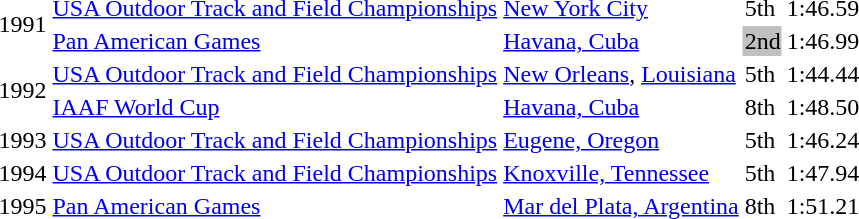<table>
<tr>
<td rowspan=2>1991</td>
<td><a href='#'>USA Outdoor Track and Field Championships</a></td>
<td><a href='#'>New York City</a></td>
<td>5th</td>
<td>1:46.59</td>
</tr>
<tr>
<td><a href='#'>Pan American Games</a></td>
<td><a href='#'>Havana, Cuba</a></td>
<td bgcolor="silver">2nd</td>
<td>1:46.99</td>
</tr>
<tr>
<td rowspan=2>1992</td>
<td><a href='#'>USA Outdoor Track and Field Championships</a></td>
<td><a href='#'>New Orleans</a>, <a href='#'>Louisiana</a></td>
<td>5th</td>
<td>1:44.44</td>
</tr>
<tr>
<td><a href='#'>IAAF World Cup</a></td>
<td><a href='#'>Havana, Cuba</a></td>
<td>8th</td>
<td>1:48.50</td>
</tr>
<tr>
<td>1993</td>
<td><a href='#'>USA Outdoor Track and Field Championships</a></td>
<td><a href='#'>Eugene, Oregon</a></td>
<td>5th</td>
<td>1:46.24</td>
</tr>
<tr>
<td>1994</td>
<td><a href='#'>USA Outdoor Track and Field Championships</a></td>
<td><a href='#'>Knoxville, Tennessee</a></td>
<td>5th</td>
<td>1:47.94</td>
</tr>
<tr>
<td>1995</td>
<td><a href='#'>Pan American Games</a></td>
<td><a href='#'>Mar del Plata, Argentina</a></td>
<td>8th</td>
<td>1:51.21</td>
</tr>
</table>
